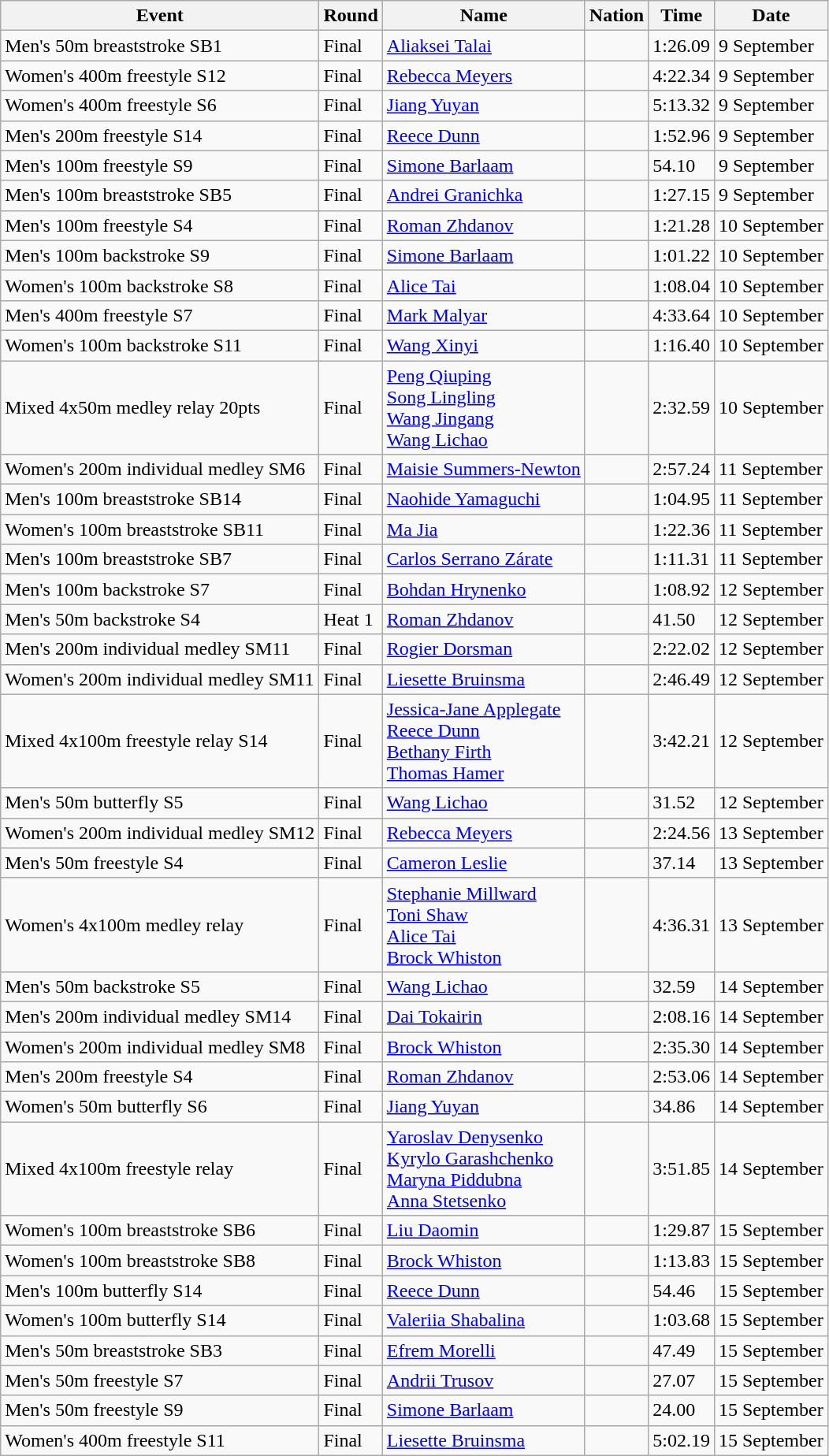<table class="wikitable sortable">
<tr>
<th>Event</th>
<th>Round</th>
<th>Name</th>
<th>Nation</th>
<th>Time</th>
<th>Date</th>
</tr>
<tr>
<td>Men's 50m breaststroke SB1</td>
<td>Final</td>
<td><a href='#'>Aliaksei Talai</a></td>
<td></td>
<td>1:26.09</td>
<td>9 September</td>
</tr>
<tr>
<td>Women's 400m freestyle S12</td>
<td>Final</td>
<td><a href='#'>Rebecca Meyers</a></td>
<td></td>
<td>4:22.34</td>
<td>9 September</td>
</tr>
<tr>
<td>Women's 400m freestyle S6</td>
<td>Final</td>
<td><a href='#'>Jiang Yuyan</a></td>
<td></td>
<td>5:13.32</td>
<td>9 September</td>
</tr>
<tr>
<td>Men's 200m freestyle S14</td>
<td>Final</td>
<td><a href='#'>Reece Dunn</a></td>
<td></td>
<td>1:52.96</td>
<td>9 September</td>
</tr>
<tr>
<td>Men's 100m freestyle S9</td>
<td>Final</td>
<td><a href='#'>Simone Barlaam</a></td>
<td></td>
<td>54.10</td>
<td>9 September</td>
</tr>
<tr>
<td>Men's 100m breaststroke SB5</td>
<td>Final</td>
<td><a href='#'>Andrei Granichka</a></td>
<td></td>
<td>1:27.15</td>
<td>9 September</td>
</tr>
<tr>
<td>Men's 100m freestyle S4</td>
<td>Final</td>
<td><a href='#'>Roman Zhdanov</a></td>
<td></td>
<td>1:21.28</td>
<td>10 September</td>
</tr>
<tr>
<td>Men's 100m backstroke S9</td>
<td>Final</td>
<td><a href='#'>Simone Barlaam</a></td>
<td></td>
<td>1:01.22</td>
<td>10 September</td>
</tr>
<tr>
<td>Women's 100m backstroke S8</td>
<td>Final</td>
<td><a href='#'>Alice Tai</a></td>
<td></td>
<td>1:08.04</td>
<td>10 September</td>
</tr>
<tr>
<td>Men's 400m freestyle S7</td>
<td>Final</td>
<td><a href='#'>Mark Malyar</a></td>
<td></td>
<td>4:33.64</td>
<td>10 September</td>
</tr>
<tr>
<td>Women's 100m backstroke S11</td>
<td>Final</td>
<td><a href='#'>Wang Xinyi</a></td>
<td></td>
<td>1:16.40</td>
<td>10 September</td>
</tr>
<tr>
<td>Mixed 4x50m medley relay 20pts</td>
<td>Final</td>
<td><a href='#'>Peng Qiuping</a><br><a href='#'>Song Lingling</a><br><a href='#'>Wang Jingang</a><br><a href='#'>Wang Lichao</a></td>
<td></td>
<td>2:32.59</td>
<td>10 September</td>
</tr>
<tr>
<td>Women's 200m individual medley SM6</td>
<td>Final</td>
<td><a href='#'>Maisie Summers-Newton</a></td>
<td></td>
<td>2:57.24</td>
<td>11 September</td>
</tr>
<tr>
<td>Men's 100m breaststroke SB14</td>
<td>Final</td>
<td><a href='#'>Naohide Yamaguchi</a></td>
<td></td>
<td>1:04.95</td>
<td>11 September</td>
</tr>
<tr>
<td>Women's 100m breaststroke SB11</td>
<td>Final</td>
<td><a href='#'>Ma Jia</a></td>
<td></td>
<td>1:22.36</td>
<td>11 September</td>
</tr>
<tr>
<td>Men's 100m breaststroke SB7</td>
<td>Final</td>
<td><a href='#'>Carlos Serrano Zárate</a></td>
<td></td>
<td>1:11.31</td>
<td>11 September</td>
</tr>
<tr>
<td>Men's 100m backstroke S7</td>
<td>Final</td>
<td><a href='#'>Bohdan Hrynenko</a></td>
<td></td>
<td>1:08.92</td>
<td>12 September</td>
</tr>
<tr>
<td>Men's 50m backstroke S4</td>
<td>Heat 1</td>
<td><a href='#'>Roman Zhdanov</a></td>
<td></td>
<td>41.50</td>
<td>12 September</td>
</tr>
<tr>
<td>Men's 200m individual medley SM11</td>
<td>Final</td>
<td><a href='#'>Rogier Dorsman</a></td>
<td></td>
<td>2:22.02</td>
<td>12 September</td>
</tr>
<tr>
<td>Women's 200m individual medley SM11</td>
<td>Final</td>
<td><a href='#'>Liesette Bruinsma</a></td>
<td></td>
<td>2:46.49</td>
<td>12 September</td>
</tr>
<tr>
<td>Mixed 4x100m freestyle relay S14</td>
<td>Final</td>
<td><a href='#'>Jessica-Jane Applegate</a><br><a href='#'>Reece Dunn</a><br><a href='#'>Bethany Firth</a><br><a href='#'>Thomas Hamer</a></td>
<td></td>
<td>3:42.21</td>
<td>12 September</td>
</tr>
<tr>
<td>Men's 50m butterfly S5</td>
<td>Final</td>
<td><a href='#'>Wang Lichao</a></td>
<td></td>
<td>31.52</td>
<td>12 September</td>
</tr>
<tr>
<td>Women's 200m individual medley SM12</td>
<td>Final</td>
<td><a href='#'>Rebecca Meyers</a></td>
<td></td>
<td>2:24.56</td>
<td>13 September</td>
</tr>
<tr>
<td>Men's 50m freestyle S4</td>
<td>Final</td>
<td><a href='#'>Cameron Leslie</a></td>
<td></td>
<td>37.14</td>
<td>13 September</td>
</tr>
<tr>
<td>Women's 4x100m medley relay</td>
<td>Final</td>
<td><a href='#'>Stephanie Millward</a><br><a href='#'>Toni Shaw</a><br><a href='#'>Alice Tai</a><br><a href='#'>Brock Whiston</a></td>
<td></td>
<td>4:36.31</td>
<td>13 September</td>
</tr>
<tr>
<td>Men's 50m backstroke S5</td>
<td>Final</td>
<td><a href='#'>Wang Lichao</a></td>
<td></td>
<td>32.59</td>
<td>14 September</td>
</tr>
<tr>
<td>Men's 200m individual medley SM14</td>
<td>Final</td>
<td><a href='#'>Dai Tokairin</a></td>
<td></td>
<td>2:08.16</td>
<td>14 September</td>
</tr>
<tr>
<td>Women's 200m individual medley SM8</td>
<td>Final</td>
<td><a href='#'>Brock Whiston</a></td>
<td></td>
<td>2:35.30</td>
<td>14 September</td>
</tr>
<tr>
<td>Men's 200m freestyle S4</td>
<td>Final</td>
<td><a href='#'>Roman Zhdanov</a></td>
<td></td>
<td>2:53.06</td>
<td>14 September</td>
</tr>
<tr>
<td>Women's 50m butterfly S6</td>
<td>Final</td>
<td><a href='#'>Jiang Yuyan</a></td>
<td></td>
<td>34.86</td>
<td>14 September</td>
</tr>
<tr>
<td>Mixed 4x100m freestyle relay</td>
<td>Final</td>
<td><a href='#'>Yaroslav Denysenko</a><br><a href='#'>Kyrylo Garashchenko</a><br><a href='#'>Maryna Piddubna</a><br><a href='#'>Anna Stetsenko</a></td>
<td></td>
<td>3:51.85</td>
<td>14 September</td>
</tr>
<tr>
<td>Women's 100m breaststroke SB6</td>
<td>Final</td>
<td><a href='#'>Liu Daomin</a></td>
<td></td>
<td>1:29.87</td>
<td>15 September</td>
</tr>
<tr>
<td>Women's 100m breaststroke SB8</td>
<td>Final</td>
<td><a href='#'>Brock Whiston</a></td>
<td></td>
<td>1:13.83</td>
<td>15 September</td>
</tr>
<tr>
<td>Men's 100m butterfly S14</td>
<td>Final</td>
<td><a href='#'>Reece Dunn</a></td>
<td></td>
<td>54.46</td>
<td>15 September</td>
</tr>
<tr>
<td>Women's 100m butterfly S14</td>
<td>Final</td>
<td><a href='#'>Valeriia Shabalina</a></td>
<td></td>
<td>1:03.68</td>
<td>15 September</td>
</tr>
<tr>
<td>Men's 50m breaststroke SB3</td>
<td>Final</td>
<td><a href='#'>Efrem Morelli</a></td>
<td></td>
<td>47.49</td>
<td>15 September</td>
</tr>
<tr>
<td>Men's 50m freestyle S7</td>
<td>Final</td>
<td><a href='#'>Andrii Trusov</a></td>
<td></td>
<td>27.07</td>
<td>15 September</td>
</tr>
<tr>
<td>Men's 50m freestyle S9</td>
<td>Final</td>
<td><a href='#'>Simone Barlaam</a></td>
<td></td>
<td>24.00</td>
<td>15 September</td>
</tr>
<tr>
<td>Women's 400m freestyle S11</td>
<td>Final</td>
<td><a href='#'>Liesette Bruinsma</a></td>
<td></td>
<td>5:02.19</td>
<td>15 September</td>
</tr>
</table>
